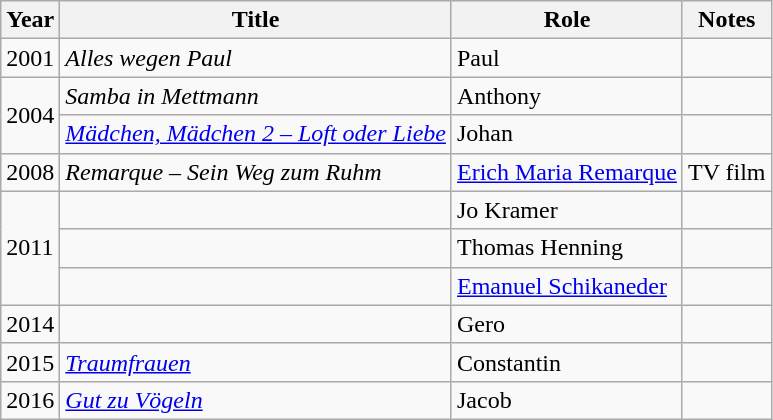<table class="wikitable sortable">
<tr>
<th>Year</th>
<th>Title</th>
<th>Role</th>
<th class="unsortable">Notes</th>
</tr>
<tr>
<td>2001</td>
<td><em>Alles wegen Paul</em></td>
<td>Paul</td>
<td></td>
</tr>
<tr>
<td rowspan=2>2004</td>
<td><em>Samba in Mettmann</em></td>
<td>Anthony</td>
<td></td>
</tr>
<tr>
<td><em><a href='#'>Mädchen, Mädchen 2 – Loft oder Liebe</a></em></td>
<td>Johan</td>
<td></td>
</tr>
<tr>
<td>2008</td>
<td><em>Remarque – Sein Weg zum Ruhm</em></td>
<td><a href='#'>Erich Maria Remarque</a></td>
<td>TV film</td>
</tr>
<tr>
<td rowspan=3>2011</td>
<td><em></em></td>
<td>Jo Kramer</td>
<td></td>
</tr>
<tr>
<td><em></em></td>
<td>Thomas Henning</td>
<td></td>
</tr>
<tr>
<td><em></em></td>
<td><a href='#'>Emanuel Schikaneder</a></td>
<td></td>
</tr>
<tr>
<td>2014</td>
<td><em></em></td>
<td>Gero</td>
<td></td>
</tr>
<tr>
<td>2015</td>
<td><em><a href='#'>Traumfrauen</a></em></td>
<td>Constantin</td>
<td></td>
</tr>
<tr>
<td>2016</td>
<td><em><a href='#'>Gut zu Vögeln</a></em></td>
<td>Jacob</td>
<td></td>
</tr>
</table>
